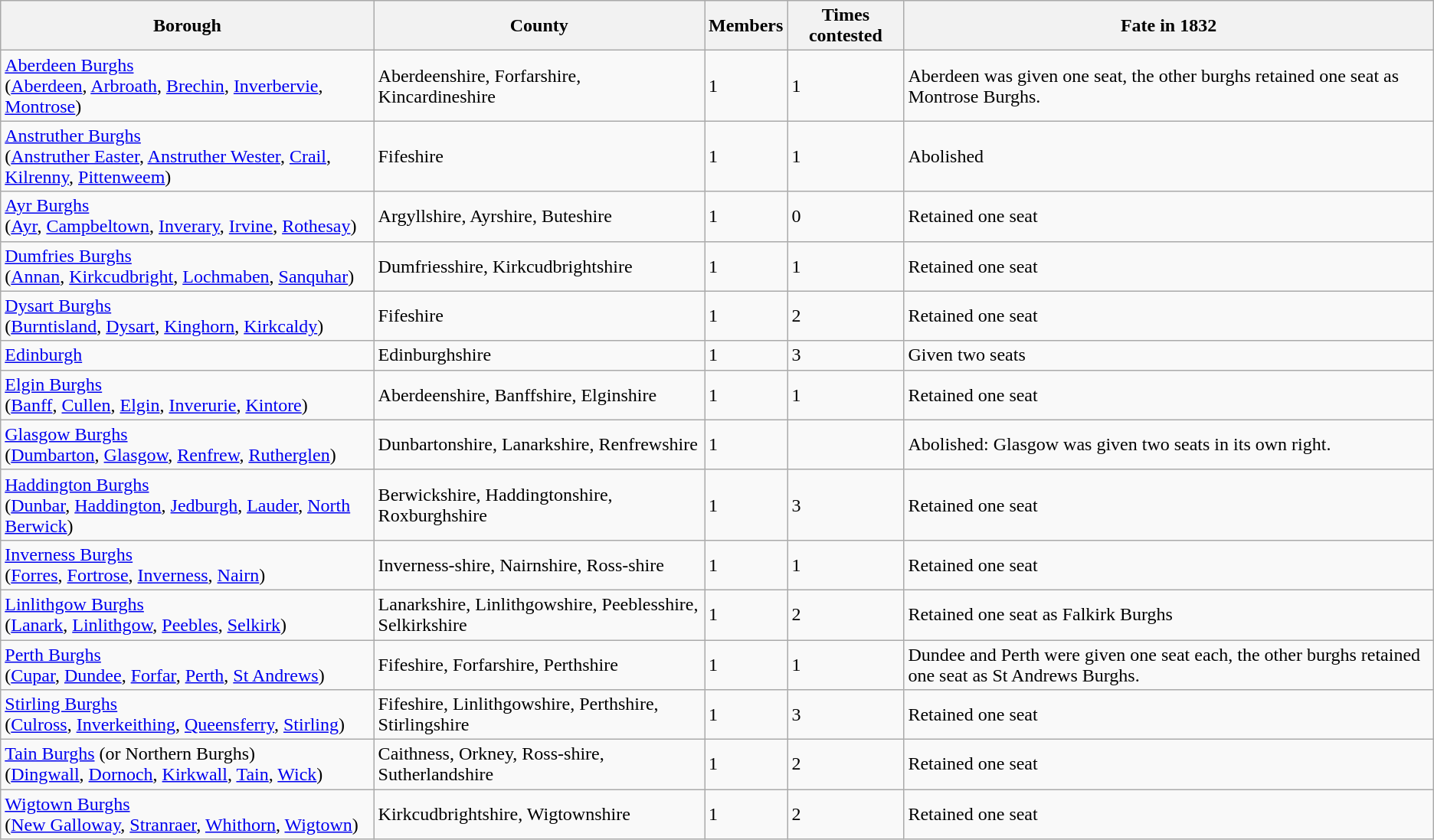<table class="wikitable sortable">
<tr>
<th>Borough</th>
<th>County</th>
<th>Members</th>
<th>Times contested</th>
<th>Fate in 1832</th>
</tr>
<tr>
<td><a href='#'>Aberdeen Burghs</a><br>(<a href='#'>Aberdeen</a>, <a href='#'>Arbroath</a>, <a href='#'>Brechin</a>, <a href='#'>Inverbervie</a>, <a href='#'>Montrose</a>)</td>
<td>Aberdeenshire, Forfarshire, Kincardineshire</td>
<td>1</td>
<td>1</td>
<td>Aberdeen was given one seat, the other burghs retained one seat as Montrose Burghs.</td>
</tr>
<tr>
<td><a href='#'>Anstruther Burghs</a><br>(<a href='#'>Anstruther Easter</a>, <a href='#'>Anstruther Wester</a>, <a href='#'>Crail</a>, <a href='#'>Kilrenny</a>, <a href='#'>Pittenweem</a>)</td>
<td>Fifeshire</td>
<td>1</td>
<td>1</td>
<td>Abolished</td>
</tr>
<tr>
<td><a href='#'>Ayr Burghs</a><br>(<a href='#'>Ayr</a>, <a href='#'>Campbeltown</a>, <a href='#'>Inverary</a>, <a href='#'>Irvine</a>, <a href='#'>Rothesay</a>)</td>
<td>Argyllshire, Ayrshire, Buteshire</td>
<td>1</td>
<td>0</td>
<td>Retained one seat</td>
</tr>
<tr>
<td><a href='#'>Dumfries Burghs</a><br>(<a href='#'>Annan</a>, <a href='#'>Kirkcudbright</a>, <a href='#'>Lochmaben</a>, <a href='#'>Sanquhar</a>)</td>
<td>Dumfriesshire, Kirkcudbrightshire</td>
<td>1</td>
<td>1</td>
<td>Retained one seat</td>
</tr>
<tr>
<td><a href='#'>Dysart Burghs</a><br>(<a href='#'>Burntisland</a>, <a href='#'>Dysart</a>, <a href='#'>Kinghorn</a>, <a href='#'>Kirkcaldy</a>)</td>
<td>Fifeshire</td>
<td>1</td>
<td>2</td>
<td>Retained one seat</td>
</tr>
<tr>
<td><a href='#'>Edinburgh</a></td>
<td>Edinburghshire</td>
<td>1</td>
<td>3</td>
<td>Given two seats</td>
</tr>
<tr>
<td><a href='#'>Elgin Burghs</a><br>(<a href='#'>Banff</a>, <a href='#'>Cullen</a>, <a href='#'>Elgin</a>, <a href='#'>Inverurie</a>, <a href='#'>Kintore</a>)</td>
<td>Aberdeenshire, Banffshire, Elginshire</td>
<td>1</td>
<td>1</td>
<td>Retained one seat</td>
</tr>
<tr>
<td><a href='#'>Glasgow Burghs</a><br>(<a href='#'>Dumbarton</a>, <a href='#'>Glasgow</a>, <a href='#'>Renfrew</a>, <a href='#'>Rutherglen</a>)</td>
<td>Dunbartonshire, Lanarkshire, Renfrewshire</td>
<td>1</td>
<td></td>
<td>Abolished: Glasgow was given two seats in its own right.</td>
</tr>
<tr>
<td><a href='#'>Haddington Burghs</a><br>(<a href='#'>Dunbar</a>, <a href='#'>Haddington</a>, <a href='#'>Jedburgh</a>, <a href='#'>Lauder</a>, <a href='#'>North Berwick</a>)</td>
<td>Berwickshire, Haddingtonshire, Roxburghshire</td>
<td>1</td>
<td>3</td>
<td>Retained one seat</td>
</tr>
<tr>
<td><a href='#'>Inverness Burghs</a><br>(<a href='#'>Forres</a>, <a href='#'>Fortrose</a>, <a href='#'>Inverness</a>, <a href='#'>Nairn</a>)</td>
<td>Inverness-shire, Nairnshire, Ross-shire</td>
<td>1</td>
<td>1</td>
<td>Retained one seat</td>
</tr>
<tr>
<td><a href='#'>Linlithgow Burghs</a><br>(<a href='#'>Lanark</a>, <a href='#'>Linlithgow</a>, <a href='#'>Peebles</a>, <a href='#'>Selkirk</a>)</td>
<td>Lanarkshire, Linlithgowshire, Peeblesshire, Selkirkshire</td>
<td>1</td>
<td>2</td>
<td>Retained one seat as Falkirk Burghs</td>
</tr>
<tr>
<td><a href='#'>Perth Burghs</a><br>(<a href='#'>Cupar</a>, <a href='#'>Dundee</a>, <a href='#'>Forfar</a>, <a href='#'>Perth</a>, <a href='#'>St Andrews</a>)</td>
<td>Fifeshire, Forfarshire, Perthshire</td>
<td>1</td>
<td>1</td>
<td>Dundee and Perth were given one seat each, the other burghs retained one seat as St Andrews Burghs.</td>
</tr>
<tr>
<td><a href='#'>Stirling Burghs</a><br>(<a href='#'>Culross</a>, <a href='#'>Inverkeithing</a>, <a href='#'>Queensferry</a>, <a href='#'>Stirling</a>)</td>
<td>Fifeshire, Linlithgowshire, Perthshire, Stirlingshire</td>
<td>1</td>
<td>3</td>
<td>Retained one seat</td>
</tr>
<tr>
<td><a href='#'>Tain Burghs</a> (or Northern Burghs)<br>(<a href='#'>Dingwall</a>, <a href='#'>Dornoch</a>, <a href='#'>Kirkwall</a>, <a href='#'>Tain</a>, <a href='#'>Wick</a>)</td>
<td>Caithness, Orkney, Ross-shire, Sutherlandshire</td>
<td>1</td>
<td>2</td>
<td>Retained one seat</td>
</tr>
<tr>
<td><a href='#'>Wigtown Burghs</a><br>(<a href='#'>New Galloway</a>, <a href='#'>Stranraer</a>, <a href='#'>Whithorn</a>, <a href='#'>Wigtown</a>)</td>
<td>Kirkcudbrightshire, Wigtownshire</td>
<td>1</td>
<td>2</td>
<td>Retained one seat</td>
</tr>
</table>
